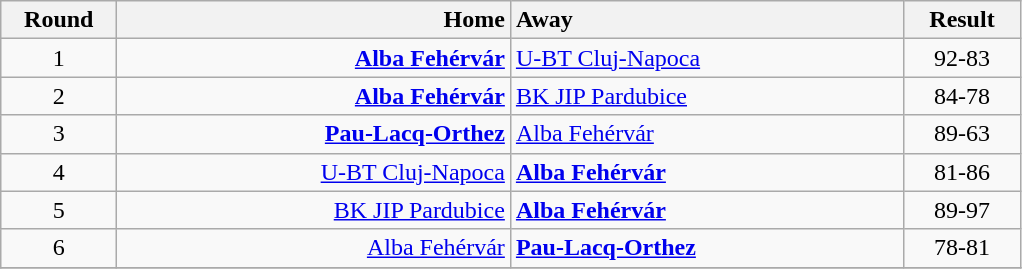<table class=wikitable style="text-align:center">
<tr>
<th style="width:70px;">Round</th>
<th style="width:255px; text-align:right;">Home</th>
<th style="width:255px; text-align:left;">Away</th>
<th style="width:70px;">Result</th>
</tr>
<tr>
<td>1</td>
<td align=right><strong><a href='#'>Alba Fehérvár</a></strong></td>
<td align=left><a href='#'>U-BT Cluj-Napoca</a></td>
<td>92-83</td>
</tr>
<tr>
<td>2</td>
<td align=right><strong><a href='#'>Alba Fehérvár</a></strong></td>
<td align=left><a href='#'>BK JIP Pardubice</a></td>
<td>84-78</td>
</tr>
<tr>
<td>3</td>
<td align=right><strong><a href='#'>Pau-Lacq-Orthez</a></strong></td>
<td align=left><a href='#'>Alba Fehérvár</a></td>
<td>89-63</td>
</tr>
<tr>
<td>4</td>
<td align=right><a href='#'>U-BT Cluj-Napoca</a></td>
<td align=left><strong><a href='#'>Alba Fehérvár</a></strong></td>
<td>81-86</td>
</tr>
<tr>
<td>5</td>
<td align=right><a href='#'>BK JIP Pardubice</a></td>
<td align=left><strong><a href='#'>Alba Fehérvár</a></strong></td>
<td>89-97</td>
</tr>
<tr>
<td>6</td>
<td align=right><a href='#'>Alba Fehérvár</a></td>
<td align=left><strong><a href='#'>Pau-Lacq-Orthez</a></strong></td>
<td>78-81</td>
</tr>
<tr>
</tr>
</table>
